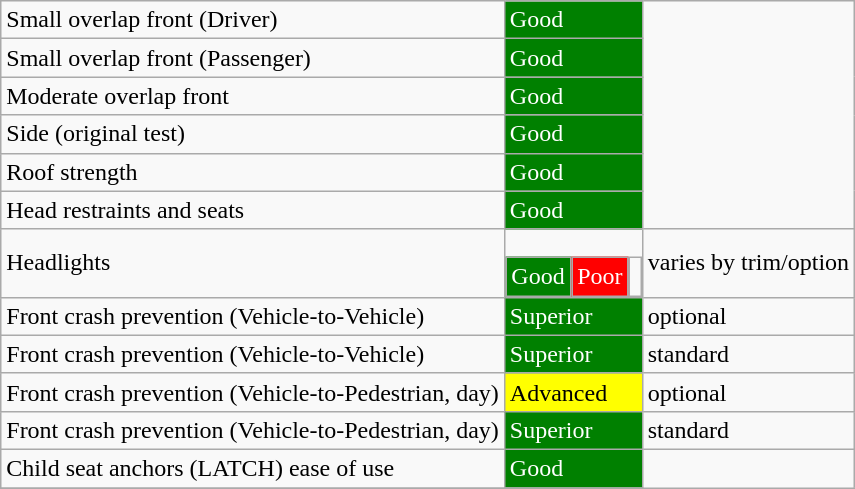<table class="wikitable">
<tr>
<td>Small overlap front (Driver)</td>
<td style="color:white;background: green">Good</td>
</tr>
<tr>
<td>Small overlap front (Passenger)</td>
<td style="color:white;background: green">Good</td>
</tr>
<tr>
<td>Moderate overlap front</td>
<td style="color:white;background: green">Good</td>
</tr>
<tr>
<td>Side (original test)</td>
<td style="color:white;background: green">Good</td>
</tr>
<tr>
<td>Roof strength</td>
<td style="color:white;background: green">Good</td>
</tr>
<tr>
<td>Head restraints and seats</td>
<td style="color:white;background: green">Good</td>
</tr>
<tr>
<td>Headlights</td>
<td style="margin:0;padding:0"><br><table border=0 cellspacing=0>
<tr>
<td style="color:white;background: green">Good</td>
<td style="color:white;background: red">Poor</td>
<td></td>
</tr>
</table>
</td>
<td>varies by trim/option</td>
</tr>
<tr>
<td>Front crash prevention (Vehicle-to-Vehicle)</td>
<td style="color:white;background: green">Superior</td>
<td>optional</td>
</tr>
<tr>
<td>Front crash prevention (Vehicle-to-Vehicle)</td>
<td style="color:white;background: green">Superior</td>
<td>standard</td>
</tr>
<tr>
<td>Front crash prevention (Vehicle-to-Pedestrian, day)</td>
<td style="background: yellow">Advanced</td>
<td>optional</td>
</tr>
<tr>
<td>Front crash prevention (Vehicle-to-Pedestrian, day)</td>
<td style="color:white;background: green">Superior</td>
<td>standard</td>
</tr>
<tr>
<td>Child seat anchors (LATCH) ease of use</td>
<td style="color:white;background: green">Good</td>
</tr>
<tr>
</tr>
</table>
